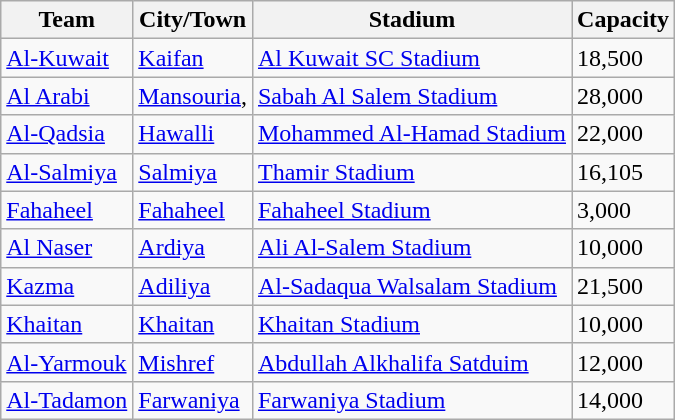<table class="wikitable sortable">
<tr>
<th>Team</th>
<th>City/Town</th>
<th>Stadium</th>
<th>Capacity</th>
</tr>
<tr>
<td><a href='#'>Al-Kuwait</a></td>
<td><a href='#'>Kaifan</a></td>
<td><a href='#'>Al Kuwait SC Stadium</a></td>
<td>18,500</td>
</tr>
<tr>
<td><a href='#'>Al Arabi</a></td>
<td><a href='#'>Mansouria</a>,</td>
<td><a href='#'>Sabah Al Salem Stadium</a></td>
<td>28,000</td>
</tr>
<tr>
<td><a href='#'>Al-Qadsia</a></td>
<td><a href='#'>Hawalli</a></td>
<td><a href='#'>Mohammed Al-Hamad Stadium</a></td>
<td>22,000</td>
</tr>
<tr>
<td><a href='#'>Al-Salmiya</a></td>
<td><a href='#'>Salmiya</a></td>
<td><a href='#'>Thamir Stadium</a></td>
<td>16,105</td>
</tr>
<tr>
<td><a href='#'>Fahaheel</a></td>
<td><a href='#'>Fahaheel</a></td>
<td><a href='#'>Fahaheel Stadium</a></td>
<td>3,000</td>
</tr>
<tr>
<td><a href='#'>Al Naser</a></td>
<td><a href='#'>Ardiya</a></td>
<td><a href='#'>Ali Al-Salem Stadium</a></td>
<td>10,000</td>
</tr>
<tr>
<td><a href='#'>Kazma</a></td>
<td><a href='#'>Adiliya</a></td>
<td><a href='#'>Al-Sadaqua Walsalam Stadium</a></td>
<td>21,500</td>
</tr>
<tr>
<td><a href='#'>Khaitan</a></td>
<td><a href='#'>Khaitan</a></td>
<td><a href='#'>Khaitan Stadium</a></td>
<td>10,000</td>
</tr>
<tr>
<td><a href='#'>Al-Yarmouk</a></td>
<td><a href='#'>Mishref</a></td>
<td><a href='#'>Abdullah Alkhalifa Satduim</a></td>
<td>12,000</td>
</tr>
<tr>
<td><a href='#'>Al-Tadamon</a></td>
<td><a href='#'>Farwaniya</a></td>
<td><a href='#'>Farwaniya Stadium</a></td>
<td>14,000</td>
</tr>
</table>
